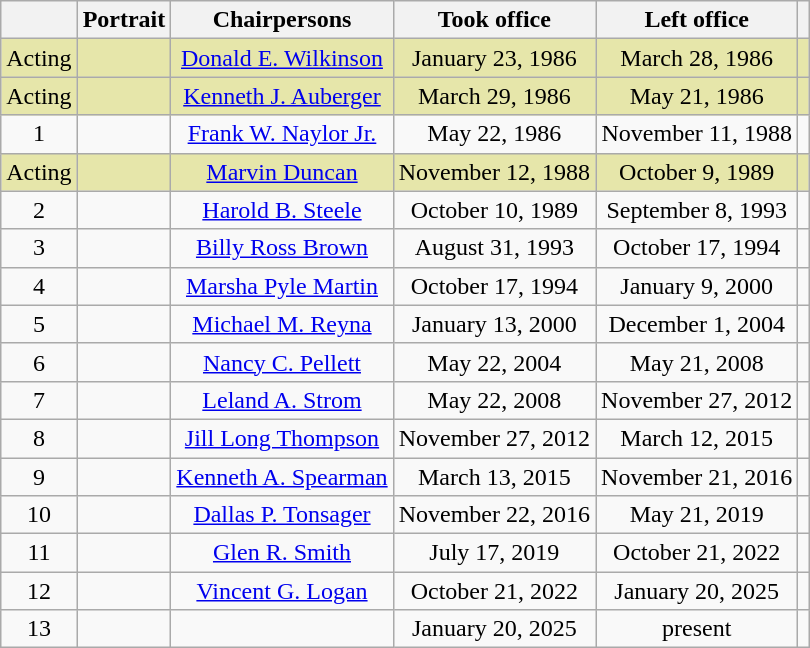<table class=wikitable style="text-align:center">
<tr>
<th></th>
<th>Portrait</th>
<th>Chairpersons</th>
<th>Took office</th>
<th>Left office</th>
<th></th>
</tr>
<tr bgcolor="#e6e6aa">
<td>Acting</td>
<td></td>
<td><a href='#'>Donald E. Wilkinson</a></td>
<td>January 23, 1986</td>
<td>March 28, 1986</td>
<td></td>
</tr>
<tr bgcolor="#e6e6aa">
<td>Acting</td>
<td></td>
<td><a href='#'>Kenneth J. Auberger</a></td>
<td>March 29, 1986</td>
<td>May 21, 1986</td>
<td></td>
</tr>
<tr>
<td>1</td>
<td></td>
<td><a href='#'>Frank W. Naylor Jr.</a></td>
<td>May 22, 1986</td>
<td>November 11, 1988</td>
<td></td>
</tr>
<tr bgcolor="#e6e6aa">
<td>Acting</td>
<td></td>
<td><a href='#'>Marvin Duncan</a></td>
<td>November 12, 1988</td>
<td>October 9, 1989</td>
<td></td>
</tr>
<tr>
<td>2</td>
<td></td>
<td><a href='#'>Harold B. Steele</a></td>
<td>October 10, 1989</td>
<td>September 8, 1993</td>
<td></td>
</tr>
<tr>
<td>3</td>
<td></td>
<td><a href='#'>Billy Ross Brown</a></td>
<td>August 31, 1993</td>
<td>October 17, 1994</td>
<td></td>
</tr>
<tr>
<td>4</td>
<td></td>
<td><a href='#'>Marsha Pyle Martin</a></td>
<td>October 17, 1994</td>
<td>January 9, 2000</td>
<td></td>
</tr>
<tr>
<td>5</td>
<td></td>
<td><a href='#'>Michael M. Reyna</a></td>
<td>January 13, 2000</td>
<td>December 1, 2004</td>
<td></td>
</tr>
<tr>
<td>6</td>
<td></td>
<td><a href='#'>Nancy C. Pellett</a></td>
<td>May 22, 2004</td>
<td>May 21, 2008</td>
<td></td>
</tr>
<tr>
<td>7</td>
<td></td>
<td><a href='#'>Leland A. Strom</a></td>
<td>May 22, 2008</td>
<td>November 27, 2012</td>
<td></td>
</tr>
<tr>
<td>8</td>
<td></td>
<td><a href='#'>Jill Long Thompson</a></td>
<td>November 27, 2012</td>
<td>March 12, 2015</td>
<td></td>
</tr>
<tr>
<td>9</td>
<td></td>
<td><a href='#'>Kenneth A. Spearman</a></td>
<td>March 13, 2015</td>
<td>November 21, 2016</td>
<td></td>
</tr>
<tr>
<td>10</td>
<td></td>
<td><a href='#'>Dallas P. Tonsager</a></td>
<td>November 22, 2016</td>
<td>May 21, 2019</td>
<td></td>
</tr>
<tr>
<td>11</td>
<td></td>
<td><a href='#'>Glen R. Smith</a></td>
<td>July 17, 2019</td>
<td>October 21, 2022</td>
<td></td>
</tr>
<tr>
<td>12</td>
<td></td>
<td><a href='#'>Vincent G. Logan</a></td>
<td>October 21, 2022</td>
<td>January 20, 2025</td>
<td></td>
</tr>
<tr>
<td>13</td>
<td></td>
<td></td>
<td>January 20, 2025</td>
<td>present</td>
<td></td>
</tr>
</table>
